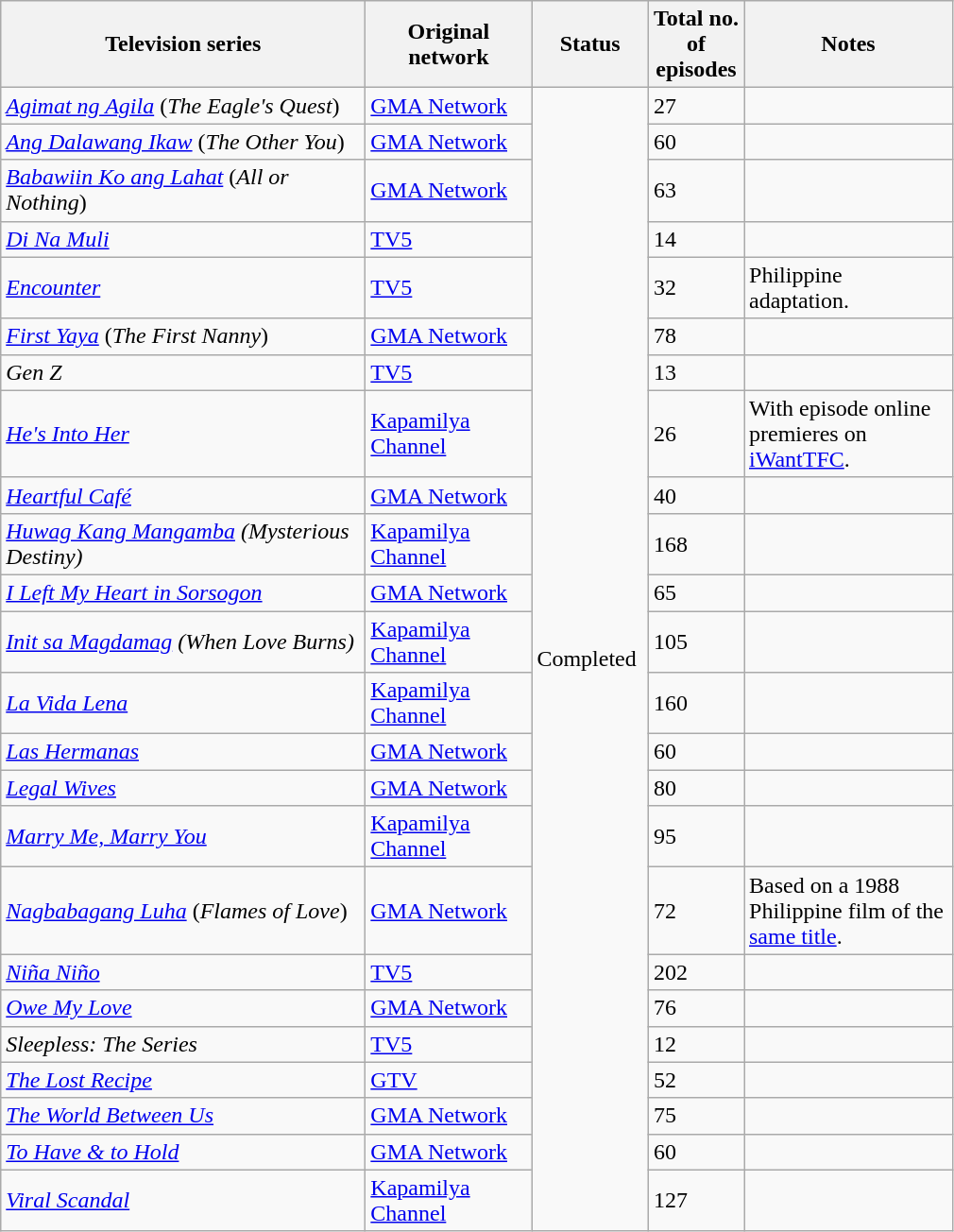<table class="wikitable sortable">
<tr>
<th style="width:250px;">Television series</th>
<th style="width:110px;">Original network</th>
<th style="width:75px;">Status</th>
<th style="width:60px;">Total no. of episodes</th>
<th style="width:140px;">Notes</th>
</tr>
<tr>
<td><em><a href='#'>Agimat ng Agila</a></em> (<em>The Eagle's Quest</em>)</td>
<td><a href='#'>GMA Network</a></td>
<td rowspan="24">Completed</td>
<td>27</td>
<td></td>
</tr>
<tr>
<td><em><a href='#'>Ang Dalawang Ikaw</a></em> (<em>The Other You</em>)</td>
<td><a href='#'>GMA Network</a></td>
<td>60</td>
<td></td>
</tr>
<tr>
<td><em><a href='#'>Babawiin Ko ang Lahat</a></em> (<em>All or Nothing</em>)</td>
<td><a href='#'>GMA Network</a></td>
<td>63</td>
<td></td>
</tr>
<tr>
<td><em><a href='#'>Di Na Muli</a></em></td>
<td><a href='#'>TV5</a></td>
<td>14</td>
<td></td>
</tr>
<tr>
<td><em><a href='#'>Encounter</a></em></td>
<td><a href='#'>TV5</a></td>
<td>32</td>
<td>Philippine adaptation.</td>
</tr>
<tr>
<td><em><a href='#'>First Yaya</a></em> (<em>The First Nanny</em>)</td>
<td><a href='#'>GMA Network</a></td>
<td>78</td>
<td></td>
</tr>
<tr>
<td><em>Gen Z</em></td>
<td><a href='#'>TV5</a></td>
<td>13</td>
<td></td>
</tr>
<tr>
<td><em><a href='#'>He's Into Her</a></em></td>
<td><a href='#'>Kapamilya Channel</a></td>
<td>26</td>
<td>With episode online premieres on <a href='#'>iWantTFC</a>.</td>
</tr>
<tr>
<td><em><a href='#'>Heartful Café</a></em></td>
<td><a href='#'>GMA Network</a></td>
<td>40</td>
<td></td>
</tr>
<tr>
<td><em><a href='#'>Huwag Kang Mangamba</a> (Mysterious Destiny)</em></td>
<td><a href='#'>Kapamilya Channel</a></td>
<td>168</td>
<td></td>
</tr>
<tr>
<td><em><a href='#'>I Left My Heart in Sorsogon</a></em></td>
<td><a href='#'>GMA Network</a></td>
<td>65</td>
<td></td>
</tr>
<tr>
<td><em><a href='#'>Init sa Magdamag</a> (When Love Burns)</em></td>
<td><a href='#'>Kapamilya Channel</a></td>
<td>105</td>
<td></td>
</tr>
<tr>
<td><em><a href='#'>La Vida Lena</a></em></td>
<td><a href='#'>Kapamilya Channel</a></td>
<td>160</td>
<td></td>
</tr>
<tr>
<td><em><a href='#'>Las Hermanas</a></em></td>
<td><a href='#'>GMA Network</a></td>
<td>60</td>
<td></td>
</tr>
<tr>
<td><em><a href='#'>Legal Wives</a></em></td>
<td><a href='#'>GMA Network</a></td>
<td>80</td>
<td></td>
</tr>
<tr>
<td><em><a href='#'>Marry Me, Marry You</a></em></td>
<td><a href='#'>Kapamilya Channel</a></td>
<td>95</td>
<td></td>
</tr>
<tr>
<td><em><a href='#'>Nagbabagang Luha</a></em> (<em>Flames of Love</em>)</td>
<td><a href='#'>GMA Network</a></td>
<td>72</td>
<td>Based on a 1988 Philippine film of the <a href='#'>same title</a>.</td>
</tr>
<tr>
<td><em><a href='#'>Niña Niño</a></em></td>
<td><a href='#'>TV5</a></td>
<td>202</td>
<td></td>
</tr>
<tr>
<td><em><a href='#'>Owe My Love</a></em></td>
<td><a href='#'>GMA Network</a></td>
<td>76</td>
<td></td>
</tr>
<tr>
<td><em>Sleepless: The Series</em></td>
<td><a href='#'>TV5</a></td>
<td>12</td>
<td></td>
</tr>
<tr>
<td><em><a href='#'>The Lost Recipe</a></em></td>
<td><a href='#'>GTV</a></td>
<td>52</td>
<td></td>
</tr>
<tr>
<td><em><a href='#'>The World Between Us</a></em></td>
<td><a href='#'>GMA Network</a></td>
<td>75</td>
<td></td>
</tr>
<tr>
<td><em><a href='#'>To Have & to Hold</a></em></td>
<td><a href='#'>GMA Network</a></td>
<td>60</td>
<td></td>
</tr>
<tr>
<td><em><a href='#'>Viral Scandal</a></em></td>
<td><a href='#'>Kapamilya Channel</a></td>
<td>127</td>
<td></td>
</tr>
</table>
